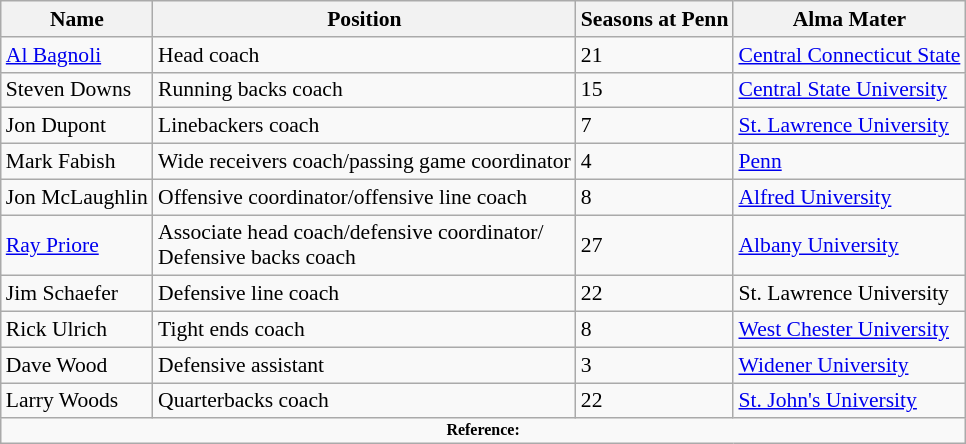<table class="wikitable" border="1" style="font-size:90%;">
<tr>
<th>Name</th>
<th>Position</th>
<th>Seasons at Penn</th>
<th>Alma Mater</th>
</tr>
<tr>
<td><a href='#'>Al Bagnoli</a></td>
<td>Head coach</td>
<td>21</td>
<td><a href='#'>Central Connecticut State</a></td>
</tr>
<tr>
<td>Steven Downs</td>
<td>Running backs coach</td>
<td>15</td>
<td><a href='#'>Central State University</a></td>
</tr>
<tr>
<td>Jon Dupont</td>
<td>Linebackers coach</td>
<td>7</td>
<td><a href='#'>St. Lawrence University</a></td>
</tr>
<tr>
<td>Mark Fabish</td>
<td>Wide receivers coach/passing game coordinator</td>
<td>4</td>
<td><a href='#'>Penn</a></td>
</tr>
<tr>
<td>Jon McLaughlin</td>
<td>Offensive coordinator/offensive line coach</td>
<td>8</td>
<td><a href='#'>Alfred University</a></td>
</tr>
<tr>
<td><a href='#'>Ray Priore</a></td>
<td>Associate head coach/defensive coordinator/<br>Defensive backs coach</td>
<td>27</td>
<td><a href='#'>Albany University</a></td>
</tr>
<tr>
<td>Jim Schaefer</td>
<td>Defensive line coach</td>
<td>22</td>
<td>St. Lawrence University</td>
</tr>
<tr>
<td>Rick Ulrich</td>
<td>Tight ends coach</td>
<td>8</td>
<td><a href='#'>West Chester University</a></td>
</tr>
<tr>
<td>Dave Wood</td>
<td>Defensive assistant</td>
<td>3</td>
<td><a href='#'>Widener University</a></td>
</tr>
<tr>
<td>Larry Woods</td>
<td>Quarterbacks coach</td>
<td>22</td>
<td><a href='#'>St. John's University</a></td>
</tr>
<tr>
<td colspan="4" style="font-size: 8pt" align="center"><strong>Reference: </strong></td>
</tr>
</table>
